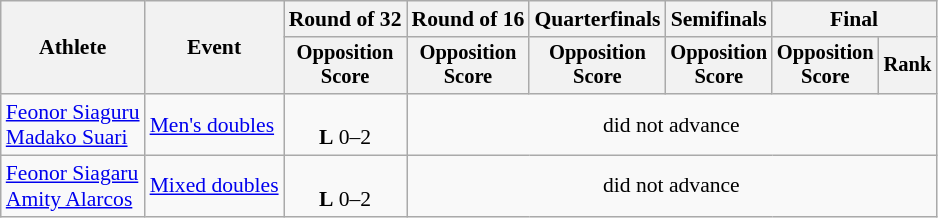<table class=wikitable style=font-size:90%;text-align:center>
<tr>
<th rowspan=2>Athlete</th>
<th rowspan=2>Event</th>
<th>Round of 32</th>
<th>Round of 16</th>
<th>Quarterfinals</th>
<th>Semifinals</th>
<th colspan=2>Final</th>
</tr>
<tr style=font-size:95%>
<th>Opposition<br>Score</th>
<th>Opposition<br>Score</th>
<th>Opposition<br>Score</th>
<th>Opposition<br>Score</th>
<th>Opposition<br>Score</th>
<th>Rank</th>
</tr>
<tr>
<td align=left><a href='#'>Feonor Siaguru</a> <br> <a href='#'>Madako Suari</a></td>
<td align=left><a href='#'>Men's doubles</a></td>
<td><br><strong>L</strong> 0–2</td>
<td colspan=5>did not advance</td>
</tr>
<tr>
<td align=left><a href='#'>Feonor Siagaru</a> <br> <a href='#'>Amity Alarcos</a></td>
<td align=left><a href='#'>Mixed doubles</a></td>
<td><br><strong>L</strong> 0–2</td>
<td colspan=5>did not advance</td>
</tr>
</table>
